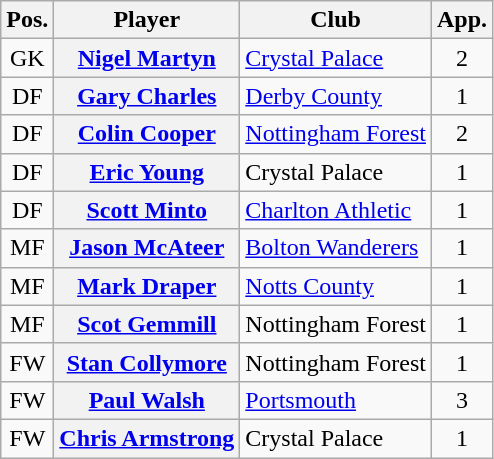<table class="wikitable plainrowheaders" style="text-align: left">
<tr>
<th scope=col>Pos.</th>
<th scope=col>Player</th>
<th scope=col>Club</th>
<th scope=col>App.</th>
</tr>
<tr>
<td style=text-align:center>GK</td>
<th scope=row><a href='#'>Nigel Martyn</a></th>
<td><a href='#'>Crystal Palace</a></td>
<td style=text-align:center>2</td>
</tr>
<tr>
<td style=text-align:center>DF</td>
<th scope=row><a href='#'>Gary Charles</a></th>
<td><a href='#'>Derby County</a></td>
<td style=text-align:center>1</td>
</tr>
<tr>
<td style=text-align:center>DF</td>
<th scope=row><a href='#'>Colin Cooper</a> </th>
<td><a href='#'>Nottingham Forest</a></td>
<td style=text-align:center>2</td>
</tr>
<tr>
<td style=text-align:center>DF</td>
<th scope=row><a href='#'>Eric Young</a></th>
<td>Crystal Palace</td>
<td style=text-align:center>1</td>
</tr>
<tr>
<td style=text-align:center>DF</td>
<th scope=row><a href='#'>Scott Minto</a></th>
<td><a href='#'>Charlton Athletic</a></td>
<td style=text-align:center>1</td>
</tr>
<tr>
<td style=text-align:center>MF</td>
<th scope=row><a href='#'>Jason McAteer</a></th>
<td><a href='#'>Bolton Wanderers</a></td>
<td style=text-align:center>1</td>
</tr>
<tr>
<td style=text-align:center>MF</td>
<th scope=row><a href='#'>Mark Draper</a></th>
<td><a href='#'>Notts County</a></td>
<td style=text-align:center>1</td>
</tr>
<tr>
<td style=text-align:center>MF</td>
<th scope=row><a href='#'>Scot Gemmill</a></th>
<td>Nottingham Forest</td>
<td style=text-align:center>1</td>
</tr>
<tr>
<td style=text-align:center>FW</td>
<th scope=row><a href='#'>Stan Collymore</a></th>
<td>Nottingham Forest</td>
<td style=text-align:center>1</td>
</tr>
<tr>
<td style=text-align:center>FW</td>
<th scope=row><a href='#'>Paul Walsh</a></th>
<td><a href='#'>Portsmouth</a></td>
<td style=text-align:center>3</td>
</tr>
<tr>
<td style=text-align:center>FW</td>
<th scope=row><a href='#'>Chris Armstrong</a></th>
<td>Crystal Palace</td>
<td style=text-align:center>1</td>
</tr>
</table>
